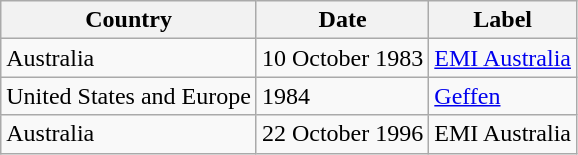<table class="wikitable">
<tr>
<th>Country</th>
<th>Date</th>
<th>Label</th>
</tr>
<tr>
<td>Australia</td>
<td>10 October 1983</td>
<td><a href='#'>EMI Australia</a></td>
</tr>
<tr>
<td>United States and Europe</td>
<td>1984</td>
<td><a href='#'>Geffen</a></td>
</tr>
<tr>
<td>Australia</td>
<td>22 October 1996</td>
<td>EMI Australia</td>
</tr>
</table>
